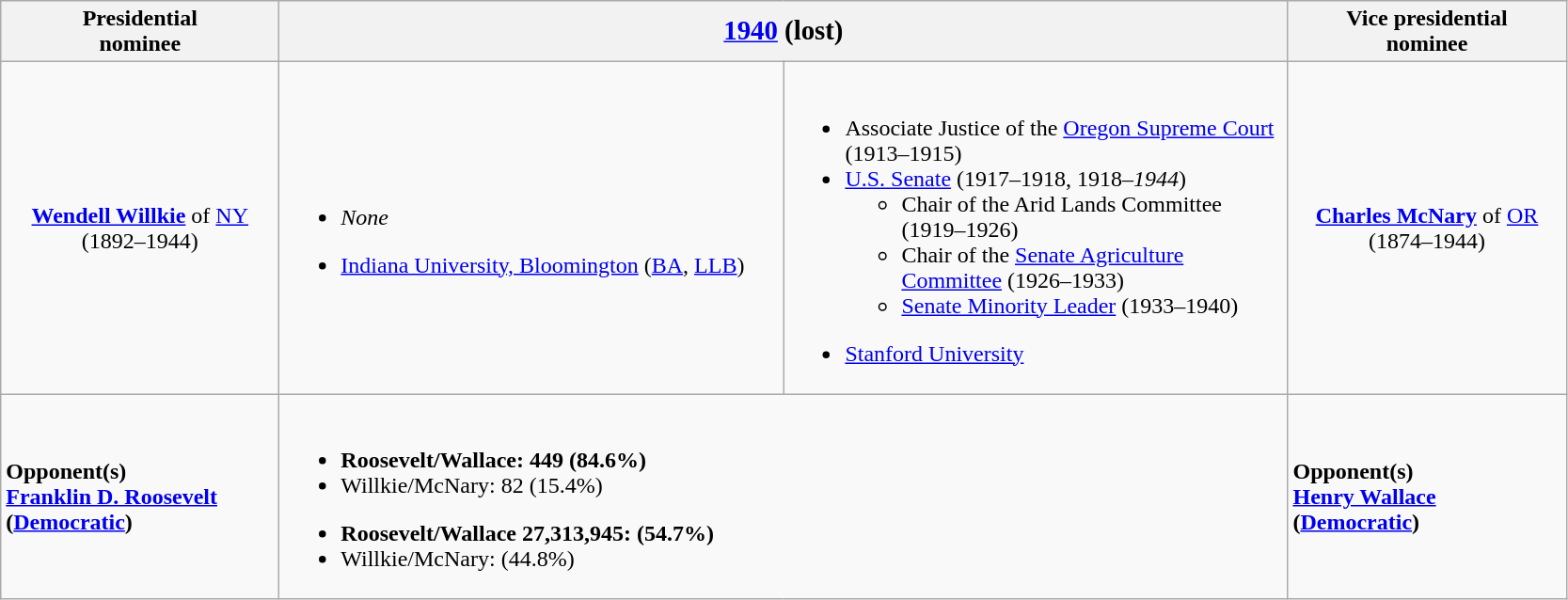<table class="wikitable">
<tr>
<th width=190>Presidential<br>nominee</th>
<th colspan=2><big><a href='#'>1940</a> (lost)</big></th>
<th width=190>Vice presidential<br>nominee</th>
</tr>
<tr>
<td style="text-align:center;"><strong><a href='#'>Wendell Willkie</a></strong> of <a href='#'>NY</a><br>(1892–1944)<br></td>
<td width=350><br><ul><li><em>None</em></li></ul><ul><li><a href='#'>Indiana University, Bloomington</a> (<a href='#'>BA</a>, <a href='#'>LLB</a>)</li></ul></td>
<td width=350><br><ul><li>Associate Justice of the <a href='#'>Oregon Supreme Court</a> (1913–1915)</li><li><a href='#'>U.S. Senate</a> (1917–1918, 1918–<em>1944</em>)<ul><li>Chair of the Arid Lands Committee (1919–1926)</li><li>Chair of the <a href='#'>Senate Agriculture Committee</a> (1926–1933)</li><li><a href='#'>Senate Minority Leader</a> (1933–1940)</li></ul></li></ul><ul><li><a href='#'>Stanford University</a></li></ul></td>
<td style="text-align:center;"><strong><a href='#'>Charles McNary</a></strong> of <a href='#'>OR</a><br>(1874–1944)<br></td>
</tr>
<tr>
<td><strong>Opponent(s)</strong><br><strong><a href='#'>Franklin D. Roosevelt</a> (<a href='#'>Democratic</a>)</strong></td>
<td colspan=2><br><ul><li><strong>Roosevelt/Wallace: 449 (84.6%)</strong></li><li>Willkie/McNary: 82 (15.4%)</li></ul><ul><li><strong>Roosevelt/Wallace 27,313,945: (54.7%)</strong></li><li>Willkie/McNary: (44.8%)</li></ul></td>
<td><strong>Opponent(s)</strong><br><strong><a href='#'>Henry Wallace</a> (<a href='#'>Democratic</a>)</strong></td>
</tr>
</table>
